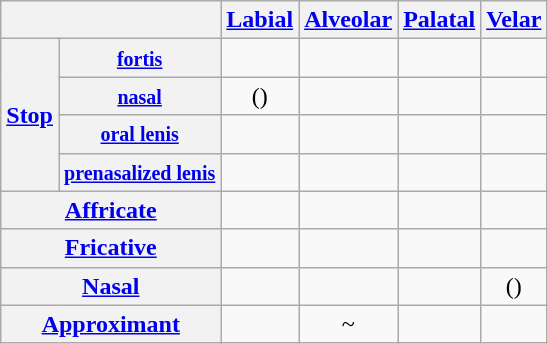<table class="wikitable" style="text-align:center">
<tr>
<th colspan="2"> </th>
<th><a href='#'>Labial</a></th>
<th><a href='#'>Alveolar</a></th>
<th><a href='#'>Palatal</a></th>
<th><a href='#'>Velar</a></th>
</tr>
<tr align="center">
<th style="text-align: center;" rowspan="4"><a href='#'>Stop</a></th>
<th><a href='#'><small>fortis</small></a></th>
<td> </td>
<td> </td>
<td></td>
<td> </td>
</tr>
<tr>
<th><a href='#'><small>nasal</small></a></th>
<td>() </td>
<td></td>
<td></td>
<td> </td>
</tr>
<tr>
<th><a href='#'><small>oral lenis</small></a></th>
<td> </td>
<td> </td>
<td></td>
<td> </td>
</tr>
<tr align="center">
<th><a href='#'><small>prenasalized lenis</small></a></th>
<td> </td>
<td> </td>
<td></td>
<td> </td>
</tr>
<tr>
<th colspan="2"><a href='#'>Affricate</a></th>
<td></td>
<td>   </td>
<td></td>
<td></td>
</tr>
<tr align="center">
<th colspan="2"><a href='#'>Fricative</a></th>
<td> </td>
<td> </td>
<td></td>
<td></td>
</tr>
<tr align="center">
<th colspan="2"><a href='#'>Nasal</a></th>
<td> </td>
<td> </td>
<td> </td>
<td>() </td>
</tr>
<tr>
<th colspan="2"><a href='#'>Approximant</a></th>
<td> </td>
<td>~ </td>
<td> </td>
<td></td>
</tr>
</table>
